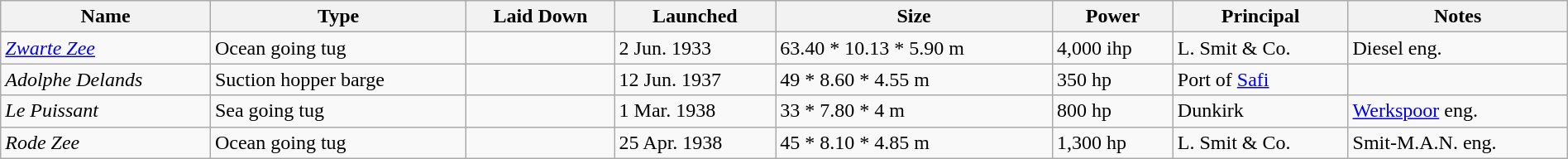<table class="wikitable sortable nowraplinks" width=100%>
<tr>
<th>Name</th>
<th>Type</th>
<th>Laid Down</th>
<th>Launched</th>
<th>Size</th>
<th>Power</th>
<th>Principal</th>
<th class=unsortable>Notes</th>
</tr>
<tr>
<td><em><a href='#'>Zwarte Zee</a></em></td>
<td>Ocean going tug</td>
<td></td>
<td>2 Jun. 1933</td>
<td>63.40 * 10.13 * 5.90 m</td>
<td>4,000 ihp</td>
<td>L. Smit & Co.</td>
<td>Diesel eng.</td>
</tr>
<tr>
<td><em>Adolphe Delands</em></td>
<td>Suction hopper barge</td>
<td></td>
<td>12 Jun. 1937</td>
<td>49 * 8.60 * 4.55 m</td>
<td>350 hp</td>
<td>Port of <a href='#'>Safi</a></td>
<td></td>
</tr>
<tr>
<td><em>Le Puissant</em></td>
<td>Sea going tug</td>
<td></td>
<td>1 Mar. 1938</td>
<td>33 * 7.80 * 4 m</td>
<td>800 hp</td>
<td>Dunkirk</td>
<td><a href='#'>Werkspoor</a> eng.</td>
</tr>
<tr>
<td><em>Rode Zee</em></td>
<td>Ocean going tug</td>
<td></td>
<td>25 Apr. 1938</td>
<td>45 * 8.10 * 4.85 m</td>
<td>1,300 hp</td>
<td>L. Smit & Co.</td>
<td>Smit-M.A.N. eng.</td>
</tr>
</table>
